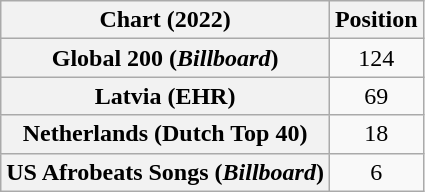<table class="wikitable sortable plainrowheaders" style="text-align:center">
<tr>
<th scope="col">Chart (2022)</th>
<th scope="col">Position</th>
</tr>
<tr>
<th scope="row">Global 200 (<em>Billboard</em>)</th>
<td>124</td>
</tr>
<tr>
<th scope="row">Latvia (EHR)</th>
<td>69</td>
</tr>
<tr>
<th scope="row">Netherlands (Dutch Top 40)</th>
<td>18</td>
</tr>
<tr>
<th scope="row">US Afrobeats Songs (<em>Billboard</em>)</th>
<td>6</td>
</tr>
</table>
